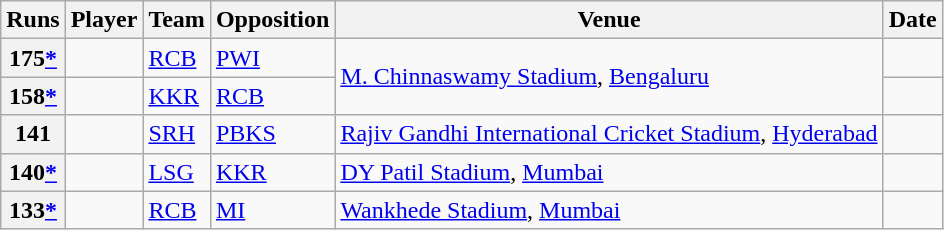<table class="wikitable">
<tr>
<th>Runs</th>
<th>Player</th>
<th>Team</th>
<th>Opposition</th>
<th>Venue</th>
<th>Date</th>
</tr>
<tr>
<th>175<a href='#'>*</a></th>
<td></td>
<td><a href='#'>RCB</a></td>
<td><a href='#'>PWI</a></td>
<td rowspan=2><a href='#'>M. Chinnaswamy Stadium</a>, <a href='#'>Bengaluru</a></td>
<td></td>
</tr>
<tr>
<th>158<a href='#'>*</a></th>
<td></td>
<td><a href='#'>KKR</a></td>
<td><a href='#'>RCB</a></td>
<td></td>
</tr>
<tr>
<th>141</th>
<td> </td>
<td><a href='#'>SRH</a></td>
<td><a href='#'>PBKS</a></td>
<td><a href='#'>Rajiv Gandhi International Cricket Stadium</a>, <a href='#'>Hyderabad</a></td>
<td></td>
</tr>
<tr>
<th>140<a href='#'>*</a></th>
<td> </td>
<td><a href='#'>LSG</a></td>
<td><a href='#'>KKR</a></td>
<td><a href='#'>DY Patil Stadium</a>, <a href='#'>Mumbai</a></td>
<td></td>
</tr>
<tr>
<th>133<a href='#'>*</a></th>
<td></td>
<td><a href='#'>RCB</a></td>
<td><a href='#'>MI</a></td>
<td><a href='#'>Wankhede Stadium</a>, <a href='#'>Mumbai</a></td>
<td></td>
</tr>
</table>
